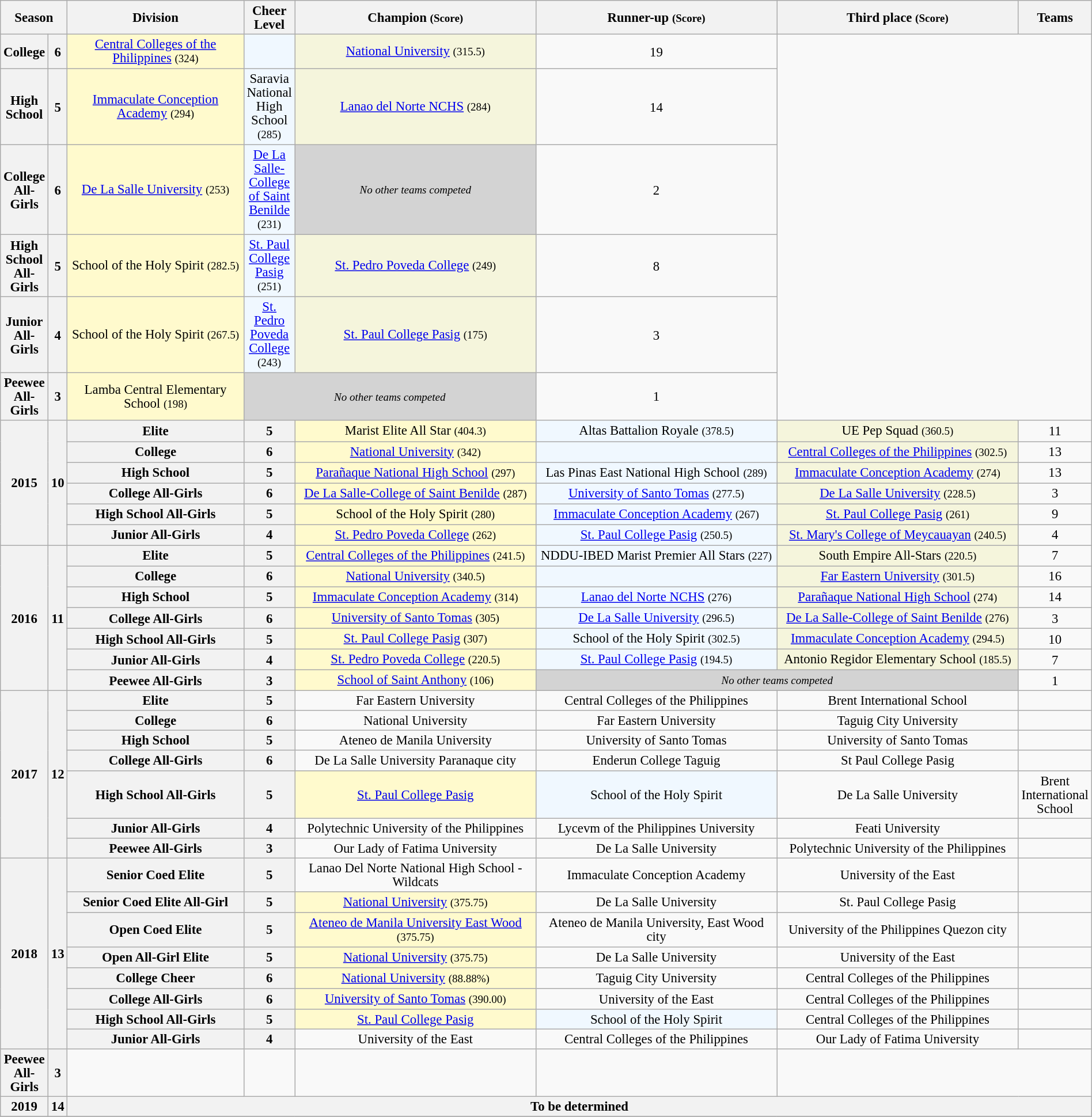<table class="wikitable sortable" style="text-align:center; font-size:95%; line-height:16px; width:100%;">
<tr>
<th colspan="2" style="width:03%;">Season</th>
<th style="width:18%;">Division</th>
<th>Cheer<br>Level</th>
<th style="width:25%;">Champion <small>(Score)</small></th>
<th style="width:25%;">Runner-up <small>(Score)</small></th>
<th style="width:25%;">Third place <small>(Score)</small></th>
<th style="width:03%;">Teams</th>
</tr>
<tr>
<th>College</th>
<th>6</th>
<td style="background:#FFFACD;"><a href='#'>Central Colleges of the Philippines</a> <small>(324)</small></td>
<td style="background:#F0F8FF;"></td>
<td style="background:#F5F5DC;"><a href='#'>National University</a> <small>(315.5)</small></td>
<td>19</td>
</tr>
<tr>
<th>High School</th>
<th>5</th>
<td style="background:#FFFACD;"><a href='#'>Immaculate Conception Academy</a> <small>(294)</small></td>
<td style="background:#F0F8FF;">Saravia National High School <small>(285)</small></td>
<td style="background:#F5F5DC;"><a href='#'>Lanao del Norte NCHS</a> <small>(284)</small></td>
<td>14</td>
</tr>
<tr>
<th>College All-Girls</th>
<th>6</th>
<td style="background:#FFFACD;"><a href='#'>De La Salle University</a> <small>(253)</small></td>
<td style="background:#F0F8FF;"><a href='#'>De La Salle-College of Saint Benilde</a> <small>(231)</small></td>
<td style="background:lightgrey;"><em><small>No other teams competed</small></em></td>
<td>2</td>
</tr>
<tr>
<th>High School All-Girls</th>
<th>5</th>
<td style="background:#FFFACD;">School of the Holy Spirit <small>(282.5)</small></td>
<td style="background:#F0F8FF;"><a href='#'>St. Paul College Pasig</a> <small>(251)</small></td>
<td style="background:#F5F5DC;"><a href='#'>St. Pedro Poveda College</a> <small>(249)</small></td>
<td>8</td>
</tr>
<tr>
<th>Junior All-Girls</th>
<th>4</th>
<td style="background:#FFFACD;">School of the Holy Spirit <small>(267.5)</small></td>
<td style="background:#F0F8FF;"><a href='#'>St. Pedro Poveda College</a> <small>(243)</small></td>
<td style="background:#F5F5DC;"><a href='#'>St. Paul College Pasig</a> <small>(175)</small></td>
<td>3</td>
</tr>
<tr>
<th>Peewee All-Girls</th>
<th>3</th>
<td style="background:#FFFACD;">Lamba Central Elementary School <small>(198)</small></td>
<td colspan="2" style="background:lightgrey;"><em><small>No other teams competed</small></em></td>
<td>1</td>
</tr>
<tr>
<th rowspan="6">2015</th>
<th rowspan="6">10</th>
<th>Elite</th>
<th>5</th>
<td style="background:#FFFACD;">Marist Elite All Star <small>(404.3)</small></td>
<td style="background:#F0F8FF;">Altas Battalion Royale <small>(378.5)</small></td>
<td style="background:#F5F5DC;">UE Pep Squad <small>(360.5)</small></td>
<td>11</td>
</tr>
<tr>
<th>College</th>
<th>6</th>
<td style="background:#FFFACD;"><a href='#'>National University</a> <small>(342)</small></td>
<td style="background:#F0F8FF;"></td>
<td style="background:#F5F5DC;"><a href='#'>Central Colleges of the Philippines</a> <small>(302.5)</small></td>
<td>13</td>
</tr>
<tr>
<th>High School</th>
<th>5</th>
<td style="background:#FFFACD;"><a href='#'>Parañaque National High School</a> <small>(297)</small></td>
<td style="background:#F0F8FF;">Las Pinas East National High School <small>(289)</small></td>
<td style="background:#F5F5DC;"><a href='#'>Immaculate Conception Academy</a> <small>(274)</small></td>
<td>13</td>
</tr>
<tr>
<th>College All-Girls</th>
<th>6</th>
<td style="background:#FFFACD;"><a href='#'>De La Salle-College of Saint Benilde</a> <small>(287)</small></td>
<td style="background:#F0F8FF;"><a href='#'>University of Santo Tomas</a> <small>(277.5)</small></td>
<td style="background:#F5F5DC;"><a href='#'>De La Salle University</a> <small>(228.5)</small></td>
<td>3</td>
</tr>
<tr>
<th>High School All-Girls</th>
<th>5</th>
<td style="background:#FFFACD;">School of the Holy Spirit <small>(280)</small></td>
<td style="background:#F0F8FF;"><a href='#'>Immaculate Conception Academy</a> <small>(267)</small></td>
<td style="background:#F5F5DC;"><a href='#'>St. Paul College Pasig</a> <small>(261)</small></td>
<td>9</td>
</tr>
<tr>
<th>Junior All-Girls</th>
<th>4</th>
<td style="background:#FFFACD;"><a href='#'>St. Pedro Poveda College</a> <small>(262)</small></td>
<td style="background:#F0F8FF;"><a href='#'>St. Paul College Pasig</a> <small>(250.5)</small></td>
<td style="background:#F5F5DC;"><a href='#'>St. Mary's College of Meycauayan</a> <small>(240.5)</small></td>
<td>4</td>
</tr>
<tr>
<th rowspan="7">2016</th>
<th rowspan="7">11</th>
<th>Elite</th>
<th>5</th>
<td style="background:#FFFACD;"><a href='#'>Central Colleges of the Philippines</a> <small>(241.5)</small></td>
<td style="background:#F0F8FF;">NDDU-IBED Marist Premier All Stars <small>(227)</small></td>
<td style="background:#F5F5DC;">South Empire All-Stars <small>(220.5)</small></td>
<td>7</td>
</tr>
<tr>
<th>College</th>
<th>6</th>
<td style="background:#FFFACD;"><a href='#'>National University</a> <small>(340.5)</small></td>
<td style="background:#F0F8FF;"></td>
<td style="background:#F5F5DC;"><a href='#'>Far Eastern University</a> <small>(301.5)</small></td>
<td>16</td>
</tr>
<tr>
<th>High School</th>
<th>5</th>
<td style="background:#FFFACD;"><a href='#'>Immaculate Conception Academy</a> <small>(314)</small></td>
<td style="background:#F0F8FF;"><a href='#'>Lanao del Norte NCHS</a> <small>(276)</small></td>
<td style="background:#F5F5DC;"><a href='#'>Parañaque National High School</a> <small>(274)</small></td>
<td>14</td>
</tr>
<tr>
<th>College All-Girls</th>
<th>6</th>
<td style="background:#FFFACD;"><a href='#'>University of Santo Tomas</a> <small>(305)</small></td>
<td style="background:#F0F8FF;"><a href='#'>De La Salle University</a> <small>(296.5)</small></td>
<td style="background:#F5F5DC;"><a href='#'>De La Salle-College of Saint Benilde</a> <small>(276)</small></td>
<td>3</td>
</tr>
<tr>
<th>High School All-Girls</th>
<th>5</th>
<td style="background:#FFFACD;"><a href='#'>St. Paul College Pasig</a> <small>(307)</small></td>
<td style="background:#F0F8FF;">School of the Holy Spirit <small>(302.5)</small></td>
<td style="background:#F5F5DC;"><a href='#'>Immaculate Conception Academy</a> <small>(294.5)</small></td>
<td>10</td>
</tr>
<tr>
<th>Junior All-Girls</th>
<th>4</th>
<td style="background:#FFFACD;"><a href='#'>St. Pedro Poveda College</a> <small>(220.5)</small></td>
<td style="background:#F0F8FF;"><a href='#'>St. Paul College Pasig</a> <small>(194.5)</small></td>
<td style="background:#F5F5DC;">Antonio Regidor Elementary School <small>(185.5)</small></td>
<td>7</td>
</tr>
<tr>
<th>Peewee All-Girls</th>
<th>3</th>
<td style="background:#FFFACD;"><a href='#'>School of Saint Anthony</a> <small>(106)</small></td>
<td colspan="2" style="background:lightgrey;"><em><small>No other teams competed</small></em></td>
<td>1</td>
</tr>
<tr>
<th rowspan="7">2017</th>
<th rowspan="7">12</th>
<th>Elite</th>
<th>5</th>
<td>Far Eastern University</td>
<td>Central Colleges of the Philippines</td>
<td>Brent International School</td>
<td></td>
</tr>
<tr>
<th>College</th>
<th>6</th>
<td>National University</td>
<td>Far Eastern University</td>
<td>Taguig City University</td>
<td></td>
</tr>
<tr>
<th>High School</th>
<th>5</th>
<td>Ateneo de Manila University</td>
<td>University of Santo Tomas</td>
<td>University of Santo Tomas</td>
<td></td>
</tr>
<tr>
<th>College All-Girls</th>
<th>6</th>
<td>De La Salle University Paranaque city</td>
<td>Enderun College Taguig</td>
<td>St Paul College Pasig</td>
<td></td>
</tr>
<tr>
<th>High School All-Girls</th>
<th>5</th>
<td style="background:#FFFACD;"><a href='#'>St. Paul College Pasig</a></td>
<td style="background:#F0F8FF;">School of the Holy Spirit</td>
<td>De La Salle University</td>
<td>Brent International School</td>
</tr>
<tr>
<th>Junior All-Girls</th>
<th>4</th>
<td>Polytechnic University of the Philippines</td>
<td>Lycevm of the Philippines University</td>
<td>Feati University</td>
<td></td>
</tr>
<tr>
<th>Peewee All-Girls</th>
<th>3</th>
<td>Our Lady of Fatima University</td>
<td>De La Salle University</td>
<td>Polytechnic University of the Philippines</td>
<td></td>
</tr>
<tr>
<th rowspan="8">2018</th>
<th rowspan="8">13</th>
<th>Senior Coed Elite</th>
<th>5</th>
<td>Lanao Del Norte National High School - Wildcats</td>
<td>Immaculate Conception Academy</td>
<td>University of the East</td>
<td></td>
</tr>
<tr>
<th>Senior Coed Elite All-Girl</th>
<th>5</th>
<td style="background:#FFFACD;"><a href='#'>National University</a> <small>(375.75)</small></td>
<td>De La Salle University</td>
<td>St. Paul College Pasig</td>
<td></td>
</tr>
<tr>
<th>Open Coed Elite</th>
<th>5</th>
<td style="background:#FFFACD;"><a href='#'>Ateneo de Manila University East Wood</a> <small>(375.75)</small></td>
<td>Ateneo de Manila University, East Wood city</td>
<td>University of the Philippines Quezon city</td>
<td></td>
</tr>
<tr>
<th>Open All-Girl Elite</th>
<th>5</th>
<td style="background:#FFFACD;"><a href='#'>National University</a> <small>(375.75)</small></td>
<td>De La Salle University</td>
<td>University of the East</td>
<td></td>
</tr>
<tr>
<th>College Cheer</th>
<th>6</th>
<td style="background:#FFFACD;"><a href='#'>National University</a> <small>(88.88%)</small></td>
<td>Taguig City University</td>
<td>Central Colleges of the Philippines</td>
<td></td>
</tr>
<tr>
<th>College All-Girls</th>
<th>6</th>
<td style="background:#FFFACD;"><a href='#'>University of Santo Tomas</a> <small>(390.00)</small></td>
<td>University of the East</td>
<td>Central Colleges of the Philippines</td>
<td></td>
</tr>
<tr>
<th>High School All-Girls</th>
<th>5</th>
<td style="background:#FFFACD;"><a href='#'>St. Paul College Pasig</a></td>
<td style="background:#F0F8FF;">School of the Holy Spirit</td>
<td>Central Colleges of the Philippines</td>
<td></td>
</tr>
<tr>
<th>Junior All-Girls</th>
<th>4</th>
<td>University of the East</td>
<td>Central Colleges of the Philippines</td>
<td>Our Lady of Fatima University</td>
<td></td>
</tr>
<tr>
<th>Peewee All-Girls</th>
<th>3</th>
<td></td>
<td></td>
<td></td>
<td></td>
</tr>
<tr>
<th>2019</th>
<th>14</th>
<th colspan="6">To be determined</th>
</tr>
<tr>
</tr>
</table>
